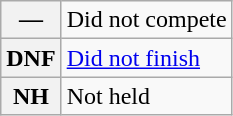<table class="wikitable">
<tr>
<th scope="row">—</th>
<td>Did not compete</td>
</tr>
<tr>
<th scope="row">DNF</th>
<td><a href='#'>Did not finish</a></td>
</tr>
<tr>
<th scope="row">NH</th>
<td>Not held</td>
</tr>
</table>
